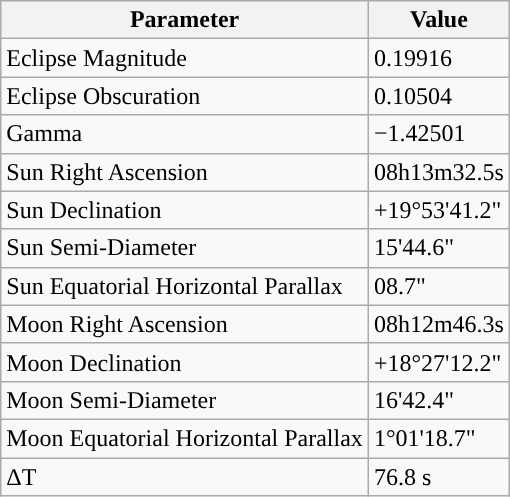<table class="wikitable">
<tr>
<th>Parameter</th>
<th>Value</th>
</tr>
<tr>
<td>Eclipse Magnitude</td>
<td>0.19916</td>
</tr>
<tr>
<td>Eclipse Obscuration</td>
<td>0.10504</td>
</tr>
<tr>
<td>Gamma</td>
<td>−1.42501</td>
</tr>
<tr>
<td>Sun Right Ascension</td>
<td>08h13m32.5s</td>
</tr>
<tr>
<td>Sun Declination</td>
<td>+19°53'41.2"</td>
</tr>
<tr>
<td>Sun Semi-Diameter</td>
<td>15'44.6"</td>
</tr>
<tr>
<td>Sun Equatorial Horizontal Parallax</td>
<td>08.7"</td>
</tr>
<tr>
<td>Moon Right Ascension</td>
<td>08h12m46.3s</td>
</tr>
<tr>
<td>Moon Declination</td>
<td>+18°27'12.2"</td>
</tr>
<tr>
<td>Moon Semi-Diameter</td>
<td>16'42.4"</td>
</tr>
<tr>
<td>Moon Equatorial Horizontal Parallax</td>
<td>1°01'18.7"</td>
</tr>
<tr>
<td>ΔT</td>
<td>76.8 s</td>
</tr>
</table>
